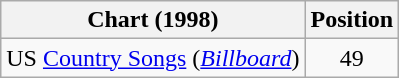<table class="wikitable sortable">
<tr>
<th scope="col">Chart (1998)</th>
<th scope="col">Position</th>
</tr>
<tr>
<td>US <a href='#'>Country Songs</a> (<em><a href='#'>Billboard</a></em>)</td>
<td align="center">49</td>
</tr>
</table>
